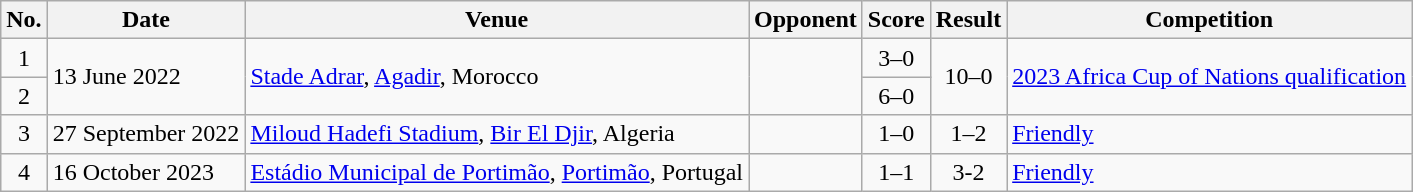<table class="wikitable sortable">
<tr>
<th scope="col">No.</th>
<th scope="col">Date</th>
<th scope="col">Venue</th>
<th scope="col">Opponent</th>
<th scope="col">Score</th>
<th scope="col">Result</th>
<th scope="col">Competition</th>
</tr>
<tr>
<td style="text-align:center">1</td>
<td rowspan="2">13 June 2022</td>
<td rowspan="2"><a href='#'>Stade Adrar</a>, <a href='#'>Agadir</a>, Morocco</td>
<td rowspan="2"></td>
<td style="text-align:center">3–0</td>
<td rowspan="2" style="text-align:center">10–0</td>
<td rowspan="2"><a href='#'>2023 Africa Cup of Nations qualification</a></td>
</tr>
<tr>
<td style="text-align:center">2</td>
<td style="text-align:center">6–0</td>
</tr>
<tr>
<td style="text-align:center">3</td>
<td>27 September 2022</td>
<td><a href='#'>Miloud Hadefi Stadium</a>, <a href='#'>Bir El Djir</a>, Algeria</td>
<td></td>
<td style="text-align:center">1–0</td>
<td style="text-align:center">1–2</td>
<td><a href='#'>Friendly</a></td>
</tr>
<tr>
<td style="text-align:center">4</td>
<td>16 October 2023</td>
<td><a href='#'>Estádio Municipal de Portimão</a>, <a href='#'>Portimão</a>, Portugal</td>
<td></td>
<td style="text-align:center">1–1</td>
<td style="text-align:center">3-2</td>
<td><a href='#'>Friendly</a></td>
</tr>
</table>
